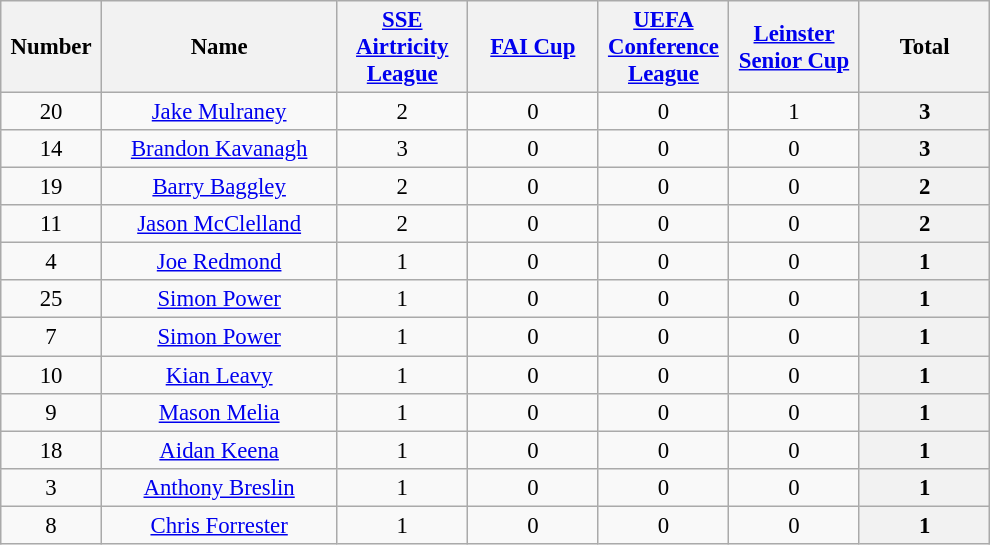<table class="wikitable" style="font-size: 95%; text-align: center;">
<tr>
<th width=60>Number</th>
<th width=150>Name</th>
<th width=80><a href='#'>SSE Airtricity League</a></th>
<th width=80><a href='#'>FAI Cup</a></th>
<th width=80><a href='#'>UEFA Conference League</a></th>
<th width=80><a href='#'>Leinster Senior Cup</a></th>
<th width=80>Total</th>
</tr>
<tr>
<td>20</td>
<td><a href='#'>Jake Mulraney</a></td>
<td>2 </td>
<td>0 </td>
<td>0 </td>
<td>1 </td>
<th>3 </th>
</tr>
<tr>
<td>14</td>
<td><a href='#'>Brandon Kavanagh</a></td>
<td>3 </td>
<td>0 </td>
<td>0 </td>
<td>0 </td>
<th>3 </th>
</tr>
<tr>
<td>19</td>
<td><a href='#'>Barry Baggley</a></td>
<td>2 </td>
<td>0 </td>
<td>0 </td>
<td>0 </td>
<th>2 </th>
</tr>
<tr>
<td>11</td>
<td><a href='#'>Jason McClelland</a></td>
<td>2 </td>
<td>0 </td>
<td>0 </td>
<td>0 </td>
<th>2 </th>
</tr>
<tr>
<td>4</td>
<td><a href='#'>Joe Redmond</a></td>
<td>1 </td>
<td>0 </td>
<td>0 </td>
<td>0 </td>
<th>1 </th>
</tr>
<tr>
<td>25</td>
<td><a href='#'>Simon Power</a></td>
<td>1 </td>
<td>0 </td>
<td>0 </td>
<td>0 </td>
<th>1 </th>
</tr>
<tr>
<td>7</td>
<td><a href='#'>Simon Power</a></td>
<td>1 </td>
<td>0 </td>
<td>0 </td>
<td>0 </td>
<th>1 </th>
</tr>
<tr>
<td>10</td>
<td><a href='#'>Kian Leavy</a></td>
<td>1 </td>
<td>0 </td>
<td>0 </td>
<td>0 </td>
<th>1 </th>
</tr>
<tr>
<td>9</td>
<td><a href='#'>Mason Melia</a></td>
<td>1 </td>
<td>0 </td>
<td>0 </td>
<td>0 </td>
<th>1 </th>
</tr>
<tr>
<td>18</td>
<td><a href='#'>Aidan Keena</a></td>
<td>1 </td>
<td>0 </td>
<td>0 </td>
<td>0 </td>
<th>1 </th>
</tr>
<tr>
<td>3</td>
<td><a href='#'>Anthony Breslin</a></td>
<td>1 </td>
<td>0 </td>
<td>0 </td>
<td>0 </td>
<th>1 </th>
</tr>
<tr>
<td>8</td>
<td><a href='#'>Chris Forrester</a></td>
<td>1 </td>
<td>0 </td>
<td>0 </td>
<td>0 </td>
<th>1 </th>
</tr>
</table>
